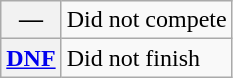<table class="wikitable">
<tr>
<th scope="row">—</th>
<td>Did not compete</td>
</tr>
<tr>
<th scope="row"><a href='#'>DNF</a></th>
<td>Did not finish</td>
</tr>
</table>
